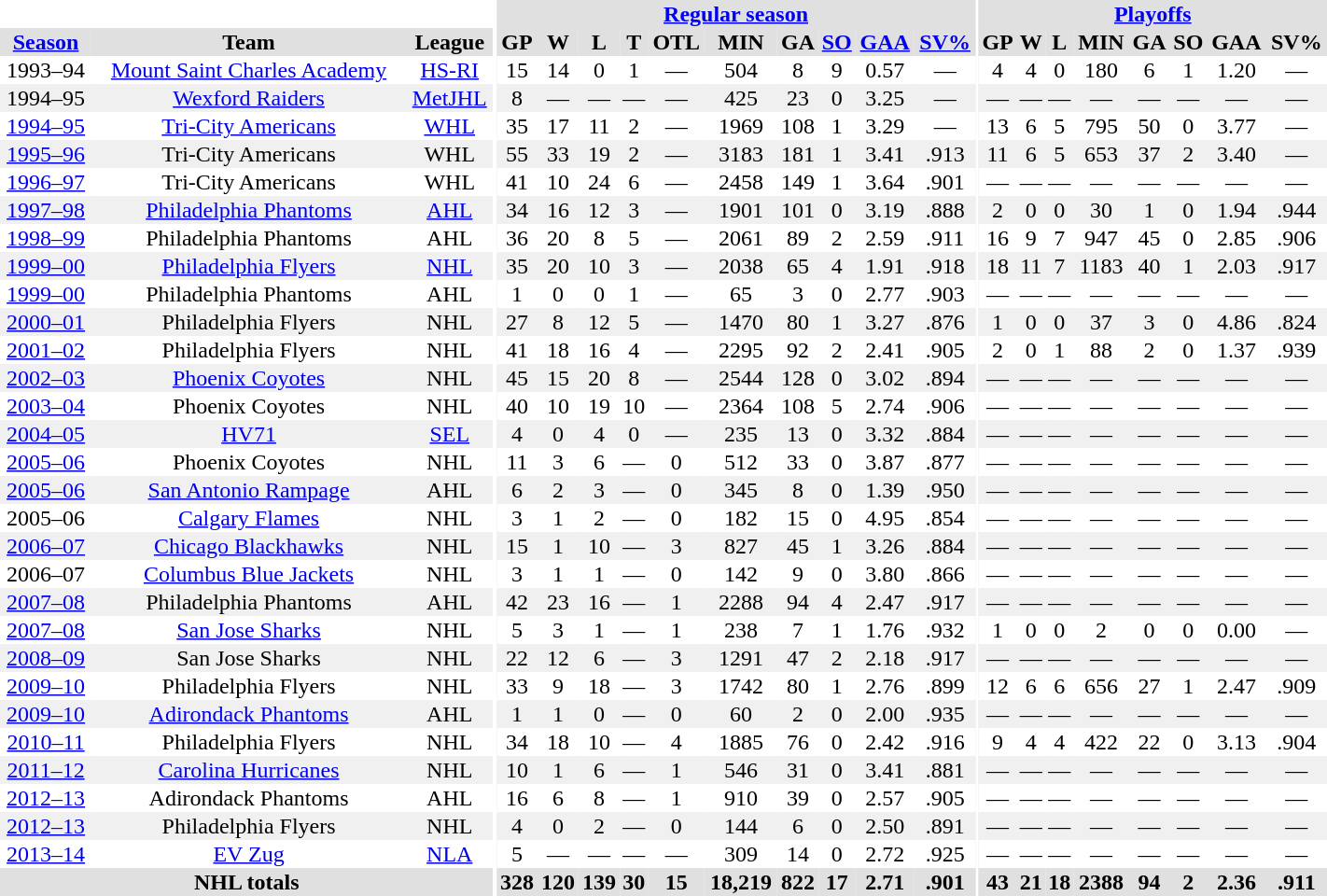<table border="0" cellpadding="1" cellspacing="0" style="width:75%; text-align:center;">
<tr bgcolor="#e0e0e0">
<th colspan="3" bgcolor="#ffffff"></th>
<th rowspan="99" bgcolor="#ffffff"></th>
<th colspan="10" bgcolor="#e0e0e0"><a href='#'>Regular season</a></th>
<th rowspan="99" bgcolor="#ffffff"></th>
<th colspan="8" bgcolor="#e0e0e0"><a href='#'>Playoffs</a></th>
</tr>
<tr bgcolor="#e0e0e0">
<th><a href='#'>Season</a></th>
<th>Team</th>
<th>League</th>
<th>GP</th>
<th>W</th>
<th>L</th>
<th>T</th>
<th>OTL</th>
<th>MIN</th>
<th>GA</th>
<th><a href='#'>SO</a></th>
<th><a href='#'>GAA</a></th>
<th><a href='#'>SV%</a></th>
<th>GP</th>
<th>W</th>
<th>L</th>
<th>MIN</th>
<th>GA</th>
<th>SO</th>
<th>GAA</th>
<th>SV%</th>
</tr>
<tr>
<td>1993–94</td>
<td><a href='#'>Mount Saint Charles Academy</a></td>
<td><a href='#'>HS-RI</a></td>
<td>15</td>
<td>14</td>
<td>0</td>
<td>1</td>
<td>—</td>
<td>504</td>
<td>8</td>
<td>9</td>
<td>0.57</td>
<td>—</td>
<td>4</td>
<td>4</td>
<td>0</td>
<td>180</td>
<td>6</td>
<td>1</td>
<td>1.20</td>
<td>—</td>
</tr>
<tr bgcolor="#f0f0f0">
<td>1994–95</td>
<td><a href='#'>Wexford Raiders</a></td>
<td><a href='#'>MetJHL</a></td>
<td>8</td>
<td>—</td>
<td>—</td>
<td>—</td>
<td>—</td>
<td>425</td>
<td>23</td>
<td>0</td>
<td>3.25</td>
<td>—</td>
<td>—</td>
<td>—</td>
<td>—</td>
<td>—</td>
<td>—</td>
<td>—</td>
<td>—</td>
<td>—</td>
</tr>
<tr>
<td><a href='#'>1994–95</a></td>
<td><a href='#'>Tri-City Americans</a></td>
<td><a href='#'>WHL</a></td>
<td>35</td>
<td>17</td>
<td>11</td>
<td>2</td>
<td>—</td>
<td>1969</td>
<td>108</td>
<td>1</td>
<td>3.29</td>
<td>—</td>
<td>13</td>
<td>6</td>
<td>5</td>
<td>795</td>
<td>50</td>
<td>0</td>
<td>3.77</td>
<td>—</td>
</tr>
<tr bgcolor="#f0f0f0">
<td><a href='#'>1995–96</a></td>
<td>Tri-City Americans</td>
<td>WHL</td>
<td>55</td>
<td>33</td>
<td>19</td>
<td>2</td>
<td>—</td>
<td>3183</td>
<td>181</td>
<td>1</td>
<td>3.41</td>
<td>.913</td>
<td>11</td>
<td>6</td>
<td>5</td>
<td>653</td>
<td>37</td>
<td>2</td>
<td>3.40</td>
<td>—</td>
</tr>
<tr>
<td><a href='#'>1996–97</a></td>
<td>Tri-City Americans</td>
<td>WHL</td>
<td>41</td>
<td>10</td>
<td>24</td>
<td>6</td>
<td>—</td>
<td>2458</td>
<td>149</td>
<td>1</td>
<td>3.64</td>
<td>.901</td>
<td>—</td>
<td>—</td>
<td>—</td>
<td>—</td>
<td>—</td>
<td>—</td>
<td>—</td>
<td>—</td>
</tr>
<tr bgcolor="#f0f0f0">
<td><a href='#'>1997–98</a></td>
<td><a href='#'>Philadelphia Phantoms</a></td>
<td><a href='#'>AHL</a></td>
<td>34</td>
<td>16</td>
<td>12</td>
<td>3</td>
<td>—</td>
<td>1901</td>
<td>101</td>
<td>0</td>
<td>3.19</td>
<td>.888</td>
<td>2</td>
<td>0</td>
<td>0</td>
<td>30</td>
<td>1</td>
<td>0</td>
<td>1.94</td>
<td>.944</td>
</tr>
<tr>
<td><a href='#'>1998–99</a></td>
<td>Philadelphia Phantoms</td>
<td>AHL</td>
<td>36</td>
<td>20</td>
<td>8</td>
<td>5</td>
<td>—</td>
<td>2061</td>
<td>89</td>
<td>2</td>
<td>2.59</td>
<td>.911</td>
<td>16</td>
<td>9</td>
<td>7</td>
<td>947</td>
<td>45</td>
<td>0</td>
<td>2.85</td>
<td>.906</td>
</tr>
<tr bgcolor="#f0f0f0">
<td><a href='#'>1999–00</a></td>
<td><a href='#'>Philadelphia Flyers</a></td>
<td><a href='#'>NHL</a></td>
<td>35</td>
<td>20</td>
<td>10</td>
<td>3</td>
<td>—</td>
<td>2038</td>
<td>65</td>
<td>4</td>
<td>1.91</td>
<td>.918</td>
<td>18</td>
<td>11</td>
<td>7</td>
<td>1183</td>
<td>40</td>
<td>1</td>
<td>2.03</td>
<td>.917</td>
</tr>
<tr>
<td><a href='#'>1999–00</a></td>
<td>Philadelphia Phantoms</td>
<td>AHL</td>
<td>1</td>
<td>0</td>
<td>0</td>
<td>1</td>
<td>—</td>
<td>65</td>
<td>3</td>
<td>0</td>
<td>2.77</td>
<td>.903</td>
<td>—</td>
<td>—</td>
<td>—</td>
<td>—</td>
<td>—</td>
<td>—</td>
<td>—</td>
<td>—</td>
</tr>
<tr bgcolor="#f0f0f0">
<td><a href='#'>2000–01</a></td>
<td>Philadelphia Flyers</td>
<td>NHL</td>
<td>27</td>
<td>8</td>
<td>12</td>
<td>5</td>
<td>—</td>
<td>1470</td>
<td>80</td>
<td>1</td>
<td>3.27</td>
<td>.876</td>
<td>1</td>
<td>0</td>
<td>0</td>
<td>37</td>
<td>3</td>
<td>0</td>
<td>4.86</td>
<td>.824</td>
</tr>
<tr>
<td><a href='#'>2001–02</a></td>
<td>Philadelphia Flyers</td>
<td>NHL</td>
<td>41</td>
<td>18</td>
<td>16</td>
<td>4</td>
<td>—</td>
<td>2295</td>
<td>92</td>
<td>2</td>
<td>2.41</td>
<td>.905</td>
<td>2</td>
<td>0</td>
<td>1</td>
<td>88</td>
<td>2</td>
<td>0</td>
<td>1.37</td>
<td>.939</td>
</tr>
<tr bgcolor="#f0f0f0">
<td><a href='#'>2002–03</a></td>
<td><a href='#'>Phoenix Coyotes</a></td>
<td>NHL</td>
<td>45</td>
<td>15</td>
<td>20</td>
<td>8</td>
<td>—</td>
<td>2544</td>
<td>128</td>
<td>0</td>
<td>3.02</td>
<td>.894</td>
<td>—</td>
<td>—</td>
<td>—</td>
<td>—</td>
<td>—</td>
<td>—</td>
<td>—</td>
<td>—</td>
</tr>
<tr>
<td><a href='#'>2003–04</a></td>
<td>Phoenix Coyotes</td>
<td>NHL</td>
<td>40</td>
<td>10</td>
<td>19</td>
<td>10</td>
<td>—</td>
<td>2364</td>
<td>108</td>
<td>5</td>
<td>2.74</td>
<td>.906</td>
<td>—</td>
<td>—</td>
<td>—</td>
<td>—</td>
<td>—</td>
<td>—</td>
<td>—</td>
<td>—</td>
</tr>
<tr bgcolor="#f0f0f0">
<td><a href='#'>2004–05</a></td>
<td><a href='#'>HV71</a></td>
<td><a href='#'>SEL</a></td>
<td>4</td>
<td>0</td>
<td>4</td>
<td>0</td>
<td>—</td>
<td>235</td>
<td>13</td>
<td>0</td>
<td>3.32</td>
<td>.884</td>
<td>—</td>
<td>—</td>
<td>—</td>
<td>—</td>
<td>—</td>
<td>—</td>
<td>—</td>
<td>—</td>
</tr>
<tr>
<td><a href='#'>2005–06</a></td>
<td>Phoenix Coyotes</td>
<td>NHL</td>
<td>11</td>
<td>3</td>
<td>6</td>
<td>—</td>
<td>0</td>
<td>512</td>
<td>33</td>
<td>0</td>
<td>3.87</td>
<td>.877</td>
<td>—</td>
<td>—</td>
<td>—</td>
<td>—</td>
<td>—</td>
<td>—</td>
<td>—</td>
<td>—</td>
</tr>
<tr bgcolor="#f0f0f0">
<td><a href='#'>2005–06</a></td>
<td><a href='#'>San Antonio Rampage</a></td>
<td>AHL</td>
<td>6</td>
<td>2</td>
<td>3</td>
<td>—</td>
<td>0</td>
<td>345</td>
<td>8</td>
<td>0</td>
<td>1.39</td>
<td>.950</td>
<td>—</td>
<td>—</td>
<td>—</td>
<td>—</td>
<td>—</td>
<td>—</td>
<td>—</td>
<td>—</td>
</tr>
<tr>
<td>2005–06</td>
<td><a href='#'>Calgary Flames</a></td>
<td>NHL</td>
<td>3</td>
<td>1</td>
<td>2</td>
<td>—</td>
<td>0</td>
<td>182</td>
<td>15</td>
<td>0</td>
<td>4.95</td>
<td>.854</td>
<td>—</td>
<td>—</td>
<td>—</td>
<td>—</td>
<td>—</td>
<td>—</td>
<td>—</td>
<td>—</td>
</tr>
<tr bgcolor="#f0f0f0">
<td><a href='#'>2006–07</a></td>
<td><a href='#'>Chicago Blackhawks</a></td>
<td>NHL</td>
<td>15</td>
<td>1</td>
<td>10</td>
<td>—</td>
<td>3</td>
<td>827</td>
<td>45</td>
<td>1</td>
<td>3.26</td>
<td>.884</td>
<td>—</td>
<td>—</td>
<td>—</td>
<td>—</td>
<td>—</td>
<td>—</td>
<td>—</td>
<td>—</td>
</tr>
<tr>
<td>2006–07</td>
<td><a href='#'>Columbus Blue Jackets</a></td>
<td>NHL</td>
<td>3</td>
<td>1</td>
<td>1</td>
<td>—</td>
<td>0</td>
<td>142</td>
<td>9</td>
<td>0</td>
<td>3.80</td>
<td>.866</td>
<td>—</td>
<td>—</td>
<td>—</td>
<td>—</td>
<td>—</td>
<td>—</td>
<td>—</td>
<td>—</td>
</tr>
<tr bgcolor="#f0f0f0">
<td><a href='#'>2007–08</a></td>
<td>Philadelphia Phantoms</td>
<td>AHL</td>
<td>42</td>
<td>23</td>
<td>16</td>
<td>—</td>
<td>1</td>
<td>2288</td>
<td>94</td>
<td>4</td>
<td>2.47</td>
<td>.917</td>
<td>—</td>
<td>—</td>
<td>—</td>
<td>—</td>
<td>—</td>
<td>—</td>
<td>—</td>
<td>—</td>
</tr>
<tr>
<td><a href='#'>2007–08</a></td>
<td><a href='#'>San Jose Sharks</a></td>
<td>NHL</td>
<td>5</td>
<td>3</td>
<td>1</td>
<td>—</td>
<td>1</td>
<td>238</td>
<td>7</td>
<td>1</td>
<td>1.76</td>
<td>.932</td>
<td>1</td>
<td>0</td>
<td>0</td>
<td>2</td>
<td>0</td>
<td>0</td>
<td>0.00</td>
<td>—</td>
</tr>
<tr bgcolor="#f0f0f0">
<td><a href='#'>2008–09</a></td>
<td>San Jose Sharks</td>
<td>NHL</td>
<td>22</td>
<td>12</td>
<td>6</td>
<td>—</td>
<td>3</td>
<td>1291</td>
<td>47</td>
<td>2</td>
<td>2.18</td>
<td>.917</td>
<td>—</td>
<td>—</td>
<td>—</td>
<td>—</td>
<td>—</td>
<td>—</td>
<td>—</td>
<td>—</td>
</tr>
<tr>
<td><a href='#'>2009–10</a></td>
<td>Philadelphia Flyers</td>
<td>NHL</td>
<td>33</td>
<td>9</td>
<td>18</td>
<td>—</td>
<td>3</td>
<td>1742</td>
<td>80</td>
<td>1</td>
<td>2.76</td>
<td>.899</td>
<td>12</td>
<td>6</td>
<td>6</td>
<td>656</td>
<td>27</td>
<td>1</td>
<td>2.47</td>
<td>.909</td>
</tr>
<tr bgcolor="#f0f0f0">
<td><a href='#'>2009–10</a></td>
<td><a href='#'>Adirondack Phantoms</a></td>
<td>AHL</td>
<td>1</td>
<td>1</td>
<td>0</td>
<td>—</td>
<td>0</td>
<td>60</td>
<td>2</td>
<td>0</td>
<td>2.00</td>
<td>.935</td>
<td>—</td>
<td>—</td>
<td>—</td>
<td>—</td>
<td>—</td>
<td>—</td>
<td>—</td>
<td>—</td>
</tr>
<tr>
<td><a href='#'>2010–11</a></td>
<td>Philadelphia Flyers</td>
<td>NHL</td>
<td>34</td>
<td>18</td>
<td>10</td>
<td>—</td>
<td>4</td>
<td>1885</td>
<td>76</td>
<td>0</td>
<td>2.42</td>
<td>.916</td>
<td>9</td>
<td>4</td>
<td>4</td>
<td>422</td>
<td>22</td>
<td>0</td>
<td>3.13</td>
<td>.904</td>
</tr>
<tr bgcolor="#f0f0f0">
<td><a href='#'>2011–12</a></td>
<td><a href='#'>Carolina Hurricanes</a></td>
<td>NHL</td>
<td>10</td>
<td>1</td>
<td>6</td>
<td>—</td>
<td>1</td>
<td>546</td>
<td>31</td>
<td>0</td>
<td>3.41</td>
<td>.881</td>
<td>—</td>
<td>—</td>
<td>—</td>
<td>—</td>
<td>—</td>
<td>—</td>
<td>—</td>
<td>—</td>
</tr>
<tr>
<td><a href='#'>2012–13</a></td>
<td>Adirondack Phantoms</td>
<td>AHL</td>
<td>16</td>
<td>6</td>
<td>8</td>
<td>—</td>
<td>1</td>
<td>910</td>
<td>39</td>
<td>0</td>
<td>2.57</td>
<td>.905</td>
<td>—</td>
<td>—</td>
<td>—</td>
<td>—</td>
<td>—</td>
<td>—</td>
<td>—</td>
<td>—</td>
</tr>
<tr bgcolor="#f0f0f0">
<td><a href='#'>2012–13</a></td>
<td>Philadelphia Flyers</td>
<td>NHL</td>
<td>4</td>
<td>0</td>
<td>2</td>
<td>—</td>
<td>0</td>
<td>144</td>
<td>6</td>
<td>0</td>
<td>2.50</td>
<td>.891</td>
<td>—</td>
<td>—</td>
<td>—</td>
<td>—</td>
<td>—</td>
<td>—</td>
<td>—</td>
<td>—</td>
</tr>
<tr>
<td><a href='#'>2013–14</a></td>
<td><a href='#'>EV Zug</a></td>
<td><a href='#'>NLA</a></td>
<td>5</td>
<td>—</td>
<td>—</td>
<td>—</td>
<td>—</td>
<td>309</td>
<td>14</td>
<td>0</td>
<td>2.72</td>
<td>.925</td>
<td>—</td>
<td>—</td>
<td>—</td>
<td>—</td>
<td>—</td>
<td>—</td>
<td>—</td>
<td>—</td>
</tr>
<tr bgcolor="#e0e0e0">
<th colspan=3>NHL totals</th>
<th>328</th>
<th>120</th>
<th>139</th>
<th>30</th>
<th>15</th>
<th>18,219</th>
<th>822</th>
<th>17</th>
<th>2.71</th>
<th>.901</th>
<th>43</th>
<th>21</th>
<th>18</th>
<th>2388</th>
<th>94</th>
<th>2</th>
<th>2.36</th>
<th>.911</th>
</tr>
</table>
